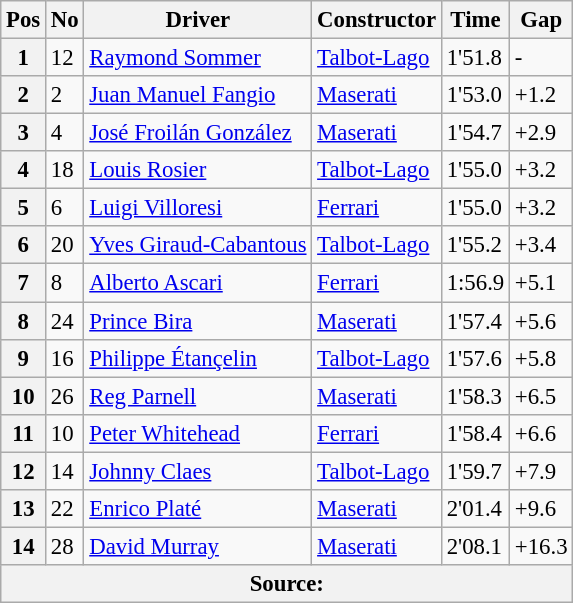<table class="wikitable" style="font-size: 95%">
<tr>
<th>Pos</th>
<th>No</th>
<th>Driver</th>
<th>Constructor</th>
<th>Time</th>
<th>Gap</th>
</tr>
<tr>
<th>1</th>
<td>12</td>
<td> <a href='#'>Raymond Sommer</a></td>
<td><a href='#'>Talbot-Lago</a></td>
<td>1'51.8</td>
<td>-</td>
</tr>
<tr>
<th>2</th>
<td>2</td>
<td> <a href='#'>Juan Manuel Fangio</a></td>
<td><a href='#'>Maserati</a></td>
<td>1'53.0</td>
<td>+1.2</td>
</tr>
<tr>
<th>3</th>
<td>4</td>
<td> <a href='#'>José Froilán González</a></td>
<td><a href='#'>Maserati</a></td>
<td>1'54.7</td>
<td>+2.9</td>
</tr>
<tr>
<th>4</th>
<td>18</td>
<td> <a href='#'>Louis Rosier</a></td>
<td><a href='#'>Talbot-Lago</a></td>
<td>1'55.0</td>
<td>+3.2</td>
</tr>
<tr>
<th>5</th>
<td>6</td>
<td> <a href='#'>Luigi Villoresi</a></td>
<td><a href='#'>Ferrari</a></td>
<td>1'55.0</td>
<td>+3.2</td>
</tr>
<tr>
<th>6</th>
<td>20</td>
<td> <a href='#'>Yves Giraud-Cabantous</a></td>
<td><a href='#'>Talbot-Lago</a></td>
<td>1'55.2</td>
<td>+3.4</td>
</tr>
<tr>
<th>7</th>
<td>8</td>
<td> <a href='#'>Alberto Ascari</a></td>
<td><a href='#'>Ferrari</a></td>
<td>1:56.9</td>
<td>+5.1</td>
</tr>
<tr>
<th>8</th>
<td>24</td>
<td> <a href='#'>Prince Bira</a></td>
<td><a href='#'>Maserati</a></td>
<td>1'57.4</td>
<td>+5.6</td>
</tr>
<tr>
<th>9</th>
<td>16</td>
<td> <a href='#'>Philippe Étançelin</a></td>
<td><a href='#'>Talbot-Lago</a></td>
<td>1'57.6</td>
<td>+5.8</td>
</tr>
<tr>
<th>10</th>
<td>26</td>
<td> <a href='#'>Reg Parnell</a></td>
<td><a href='#'>Maserati</a></td>
<td>1'58.3</td>
<td>+6.5</td>
</tr>
<tr>
<th>11</th>
<td>10</td>
<td> <a href='#'>Peter Whitehead</a></td>
<td><a href='#'>Ferrari</a></td>
<td>1'58.4</td>
<td>+6.6</td>
</tr>
<tr>
<th>12</th>
<td>14</td>
<td> <a href='#'>Johnny Claes</a></td>
<td><a href='#'>Talbot-Lago</a></td>
<td>1'59.7</td>
<td>+7.9</td>
</tr>
<tr>
<th>13</th>
<td>22</td>
<td> <a href='#'>Enrico Platé</a></td>
<td><a href='#'>Maserati</a></td>
<td>2'01.4</td>
<td>+9.6</td>
</tr>
<tr>
<th>14</th>
<td>28</td>
<td> <a href='#'>David Murray</a></td>
<td><a href='#'>Maserati</a></td>
<td>2'08.1</td>
<td>+16.3</td>
</tr>
<tr>
<th colspan=6>Source:</th>
</tr>
</table>
